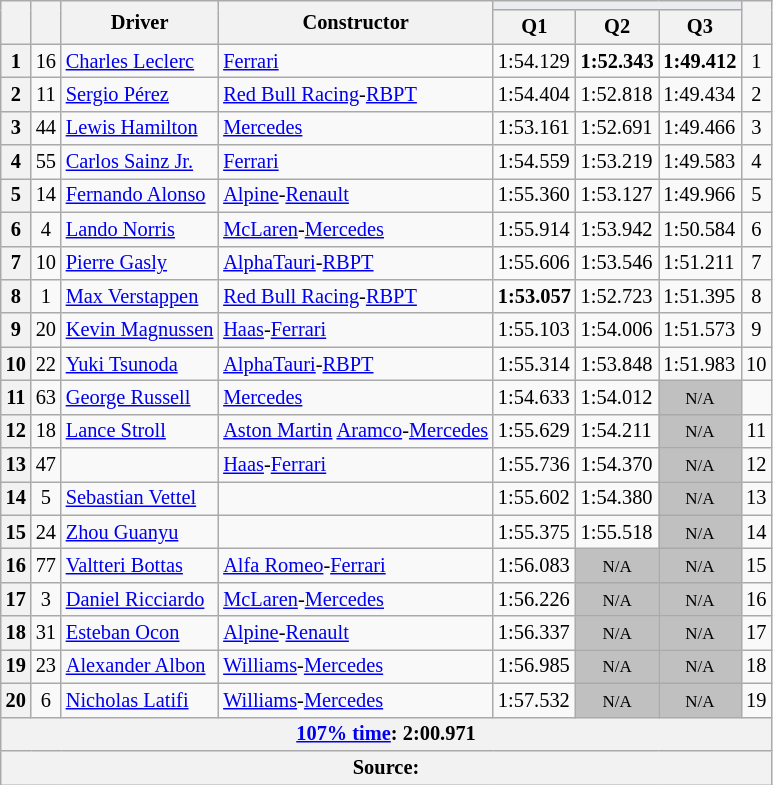<table class="wikitable sortable" style="font-size: 85%;">
<tr>
<th rowspan="2"></th>
<th rowspan="2"></th>
<th rowspan="2">Driver</th>
<th rowspan="2">Constructor</th>
<th colspan="3" style="background:#eaecf0; text-align:center;"></th>
<th rowspan="2"></th>
</tr>
<tr>
<th scope="col">Q1</th>
<th scope="col">Q2</th>
<th scope="col">Q3</th>
</tr>
<tr>
<th scope="row">1</th>
<td align="center">16</td>
<td data-sort-value="lec"> <a href='#'>Charles Leclerc</a></td>
<td><a href='#'>Ferrari</a></td>
<td>1:54.129</td>
<td><strong>1:52.343</strong></td>
<td><strong>1:49.412</strong></td>
<td align="center">1</td>
</tr>
<tr>
<th scope="row">2</th>
<td align="center">11</td>
<td data-sort-value="per"> <a href='#'>Sergio Pérez</a></td>
<td><a href='#'>Red Bull Racing</a>-<a href='#'>RBPT</a></td>
<td>1:54.404</td>
<td>1:52.818</td>
<td>1:49.434</td>
<td align="center">2</td>
</tr>
<tr>
<th scope="row">3</th>
<td align="center">44</td>
<td data-sort-value="ham"> <a href='#'>Lewis Hamilton</a></td>
<td><a href='#'>Mercedes</a></td>
<td>1:53.161</td>
<td>1:52.691</td>
<td>1:49.466</td>
<td align="center">3</td>
</tr>
<tr>
<th scope="row">4</th>
<td align="center">55</td>
<td data-sort-value="sai"> <a href='#'>Carlos Sainz Jr.</a></td>
<td><a href='#'>Ferrari</a></td>
<td>1:54.559</td>
<td>1:53.219</td>
<td>1:49.583</td>
<td align="center">4</td>
</tr>
<tr>
<th scope="row">5</th>
<td align="center">14</td>
<td data-sort-value="alo"> <a href='#'>Fernando Alonso</a></td>
<td><a href='#'>Alpine</a>-<a href='#'>Renault</a></td>
<td>1:55.360</td>
<td>1:53.127</td>
<td>1:49.966</td>
<td align="center">5</td>
</tr>
<tr>
<th scope="row">6</th>
<td align="center">4</td>
<td data-sort-value="nor"> <a href='#'>Lando Norris</a></td>
<td><a href='#'>McLaren</a>-<a href='#'>Mercedes</a></td>
<td>1:55.914</td>
<td>1:53.942</td>
<td>1:50.584</td>
<td align="center">6</td>
</tr>
<tr>
<th align="center">7</th>
<td align="center">10</td>
<td data-sort-value="gas"> <a href='#'>Pierre Gasly</a></td>
<td><a href='#'>AlphaTauri</a>-<a href='#'>RBPT</a></td>
<td>1:55.606</td>
<td>1:53.546</td>
<td>1:51.211</td>
<td align="center">7</td>
</tr>
<tr>
<th scope="row">8</th>
<td align="center">1</td>
<td data-sort-value="ver"> <a href='#'>Max Verstappen</a></td>
<td><a href='#'>Red Bull Racing</a>-<a href='#'>RBPT</a></td>
<td><strong>1:53.057</strong></td>
<td>1:52.723</td>
<td>1:51.395</td>
<td align="center">8</td>
</tr>
<tr>
<th scope="row">9</th>
<td align="center">20</td>
<td data-sort-value="mag"> <a href='#'>Kevin Magnussen</a></td>
<td><a href='#'>Haas</a>-<a href='#'>Ferrari</a></td>
<td>1:55.103</td>
<td>1:54.006</td>
<td>1:51.573</td>
<td align="center">9</td>
</tr>
<tr>
<th scope="row">10</th>
<td align="center">22</td>
<td data-sort-value="tsu"> <a href='#'>Yuki Tsunoda</a></td>
<td><a href='#'>AlphaTauri</a>-<a href='#'>RBPT</a></td>
<td>1:55.314</td>
<td>1:53.848</td>
<td>1:51.983</td>
<td align="center">10</td>
</tr>
<tr>
<th scope="row">11</th>
<td align="center">63</td>
<td data-sort-value="rus"> <a href='#'>George Russell</a></td>
<td><a href='#'>Mercedes</a></td>
<td>1:54.633</td>
<td>1:54.012</td>
<td data-sort-value="11" align="center" style="background: silver"><small>N/A</small></td>
<td align="center" data-sort-value="20"></td>
</tr>
<tr>
<th scope="row">12</th>
<td align="center">18</td>
<td data-sort-value="str"> <a href='#'>Lance Stroll</a></td>
<td><a href='#'>Aston Martin</a> <a href='#'>Aramco</a>-<a href='#'>Mercedes</a></td>
<td>1:55.629</td>
<td>1:54.211</td>
<td data-sort-value="12" align="center" style="background: silver"><small>N/A</small></td>
<td align="center">11</td>
</tr>
<tr>
<th scope="row">13</th>
<td align="center">47</td>
<td data-sort-value="sch"></td>
<td><a href='#'>Haas</a>-<a href='#'>Ferrari</a></td>
<td>1:55.736</td>
<td>1:54.370</td>
<td data-sort-value="13" align="center" style="background: silver"><small>N/A</small></td>
<td align="center">12</td>
</tr>
<tr>
<th scope="row">14</th>
<td align="center">5</td>
<td data-sort-value="vet"> <a href='#'>Sebastian Vettel</a></td>
<td></td>
<td>1:55.602</td>
<td>1:54.380</td>
<td data-sort-value="14" align="center" style="background: silver"><small>N/A</small></td>
<td align="center">13</td>
</tr>
<tr>
<th scope="row">15</th>
<td align="center">24</td>
<td data-sort-value="zho"> <a href='#'>Zhou Guanyu</a></td>
<td></td>
<td>1:55.375</td>
<td>1:55.518</td>
<td data-sort-value="15" align="center" style="background: silver"><small>N/A</small></td>
<td align="center">14</td>
</tr>
<tr>
<th scope="row">16</th>
<td align="center">77</td>
<td data-sort-value="bot"> <a href='#'>Valtteri Bottas</a></td>
<td><a href='#'>Alfa Romeo</a>-<a href='#'>Ferrari</a></td>
<td>1:56.083</td>
<td data-sort-value="16" align="center" style="background: silver"><small>N/A</small></td>
<td data-sort-value="16" align="center" style="background: silver"><small>N/A</small></td>
<td align="center">15</td>
</tr>
<tr>
<th scope="row">17</th>
<td align="center">3</td>
<td data-sort-value="ric"> <a href='#'>Daniel Ricciardo</a></td>
<td><a href='#'>McLaren</a>-<a href='#'>Mercedes</a></td>
<td>1:56.226</td>
<td data-sort-value="17" align="center" style="background: silver"><small>N/A</small></td>
<td data-sort-value="17" align="center" style="background: silver"><small>N/A</small></td>
<td align="center">16</td>
</tr>
<tr>
<th scope="row">18</th>
<td align="center">31</td>
<td data-sort-value="oco"> <a href='#'>Esteban Ocon</a></td>
<td><a href='#'>Alpine</a>-<a href='#'>Renault</a></td>
<td>1:56.337</td>
<td data-sort-value="18" align="center" style="background: silver"><small>N/A</small></td>
<td data-sort-value="18" align="center" style="background: silver"><small>N/A</small></td>
<td align="center">17</td>
</tr>
<tr>
<th scope="row">19</th>
<td align="center">23</td>
<td data-sort-value="alb"> <a href='#'>Alexander Albon</a></td>
<td><a href='#'>Williams</a>-<a href='#'>Mercedes</a></td>
<td>1:56.985</td>
<td data-sort-value="19" align="center" style="background: silver"><small>N/A</small></td>
<td data-sort-value="19" align="center" style="background: silver"><small>N/A</small></td>
<td align="center">18</td>
</tr>
<tr>
<th align="center">20</th>
<td align="center">6</td>
<td data-sort-value="lat"> <a href='#'>Nicholas Latifi</a></td>
<td><a href='#'>Williams</a>-<a href='#'>Mercedes</a></td>
<td>1:57.532</td>
<td data-sort-value="20" align="center" style="background: silver"><small>N/A</small></td>
<td data-sort-value="20" align="center" style="background: silver"><small>N/A</small></td>
<td align="center">19</td>
</tr>
<tr>
<th colspan="8"><a href='#'>107% time</a>: 2:00.971</th>
</tr>
<tr>
<th colspan="8">Source:</th>
</tr>
</table>
